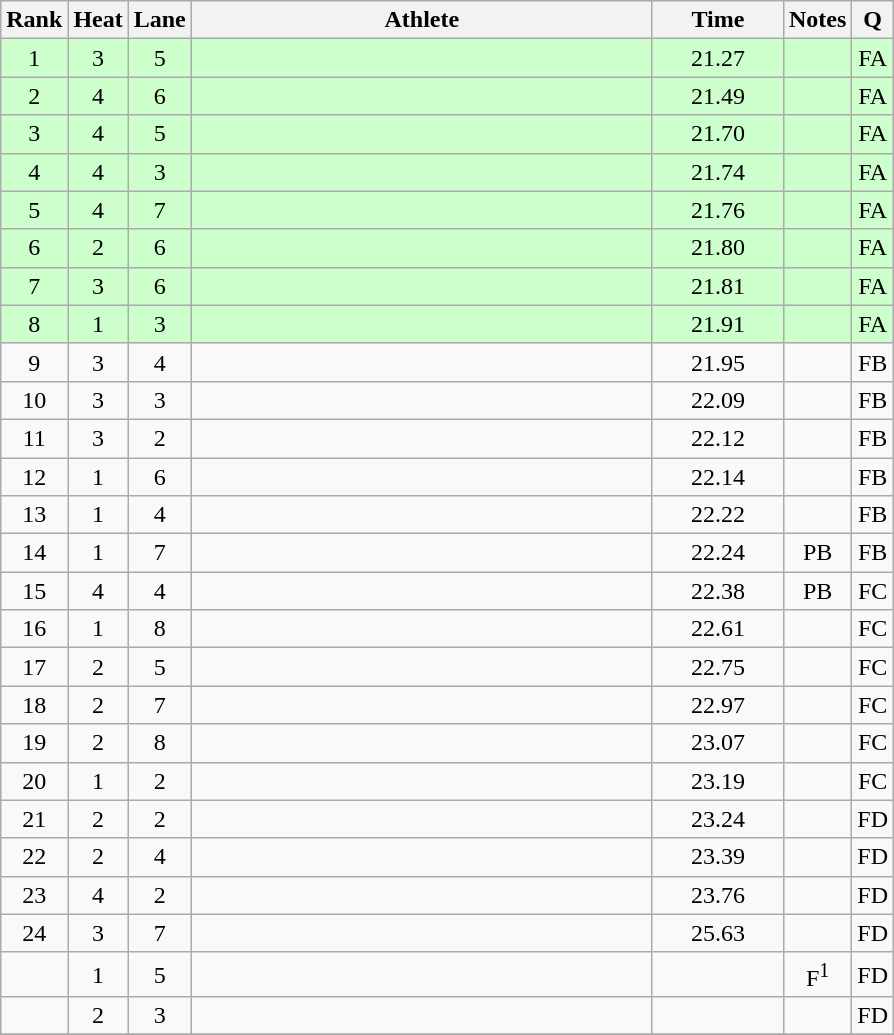<table class="wikitable sortable" style="text-align:center">
<tr>
<th>Rank</th>
<th>Heat</th>
<th>Lane</th>
<th width=300>Athlete</th>
<th width=80>Time</th>
<th>Notes</th>
<th>Q</th>
</tr>
<tr bgcolor=ccffcc>
<td>1</td>
<td>3</td>
<td>5</td>
<td align=left></td>
<td>21.27</td>
<td></td>
<td>FA</td>
</tr>
<tr bgcolor=ccffcc>
<td>2</td>
<td>4</td>
<td>6</td>
<td align=left></td>
<td>21.49</td>
<td></td>
<td>FA</td>
</tr>
<tr bgcolor=ccffcc>
<td>3</td>
<td>4</td>
<td>5</td>
<td align=left></td>
<td>21.70</td>
<td></td>
<td>FA</td>
</tr>
<tr bgcolor=ccffcc>
<td>4</td>
<td>4</td>
<td>3</td>
<td align=left></td>
<td>21.74</td>
<td></td>
<td>FA</td>
</tr>
<tr bgcolor=ccffcc>
<td>5</td>
<td>4</td>
<td>7</td>
<td align=left></td>
<td>21.76</td>
<td></td>
<td>FA</td>
</tr>
<tr bgcolor=ccffcc>
<td>6</td>
<td>2</td>
<td>6</td>
<td align=left></td>
<td>21.80</td>
<td></td>
<td>FA</td>
</tr>
<tr bgcolor=ccffcc>
<td>7</td>
<td>3</td>
<td>6</td>
<td align=left></td>
<td>21.81</td>
<td></td>
<td>FA</td>
</tr>
<tr bgcolor=ccffcc>
<td>8</td>
<td>1</td>
<td>3</td>
<td align=left></td>
<td>21.91</td>
<td></td>
<td>FA</td>
</tr>
<tr>
<td>9</td>
<td>3</td>
<td>4</td>
<td align=left></td>
<td>21.95</td>
<td></td>
<td>FB</td>
</tr>
<tr>
<td>10</td>
<td>3</td>
<td>3</td>
<td align=left></td>
<td>22.09</td>
<td></td>
<td>FB</td>
</tr>
<tr>
<td>11</td>
<td>3</td>
<td>2</td>
<td align=left></td>
<td>22.12</td>
<td></td>
<td>FB</td>
</tr>
<tr>
<td>12</td>
<td>1</td>
<td>6</td>
<td align=left></td>
<td>22.14</td>
<td></td>
<td>FB</td>
</tr>
<tr>
<td>13</td>
<td>1</td>
<td>4</td>
<td align=left></td>
<td>22.22</td>
<td></td>
<td>FB</td>
</tr>
<tr>
<td>14</td>
<td>1</td>
<td>7</td>
<td align=left></td>
<td>22.24</td>
<td>PB</td>
<td>FB</td>
</tr>
<tr>
<td>15</td>
<td>4</td>
<td>4</td>
<td align=left></td>
<td>22.38</td>
<td>PB</td>
<td>FC</td>
</tr>
<tr>
<td>16</td>
<td>1</td>
<td>8</td>
<td align=left></td>
<td>22.61</td>
<td></td>
<td>FC</td>
</tr>
<tr>
<td>17</td>
<td>2</td>
<td>5</td>
<td align=left></td>
<td>22.75</td>
<td></td>
<td>FC</td>
</tr>
<tr>
<td>18</td>
<td>2</td>
<td>7</td>
<td align=left></td>
<td>22.97</td>
<td></td>
<td>FC</td>
</tr>
<tr>
<td>19</td>
<td>2</td>
<td>8</td>
<td align=left></td>
<td>23.07</td>
<td></td>
<td>FC</td>
</tr>
<tr>
<td>20</td>
<td>1</td>
<td>2</td>
<td align=left></td>
<td>23.19</td>
<td></td>
<td>FC</td>
</tr>
<tr>
<td>21</td>
<td>2</td>
<td>2</td>
<td align=left></td>
<td>23.24</td>
<td></td>
<td>FD</td>
</tr>
<tr>
<td>22</td>
<td>2</td>
<td>4</td>
<td align=left></td>
<td>23.39</td>
<td></td>
<td>FD</td>
</tr>
<tr>
<td>23</td>
<td>4</td>
<td>2</td>
<td align=left></td>
<td>23.76</td>
<td></td>
<td>FD</td>
</tr>
<tr>
<td>24</td>
<td>3</td>
<td>7</td>
<td align=left></td>
<td>25.63</td>
<td></td>
<td>FD</td>
</tr>
<tr>
<td></td>
<td>1</td>
<td>5</td>
<td align=left></td>
<td></td>
<td>F<sup>1</sup></td>
<td>FD</td>
</tr>
<tr>
<td></td>
<td>2</td>
<td>3</td>
<td align=left></td>
<td></td>
<td></td>
<td>FD</td>
</tr>
<tr>
</tr>
</table>
